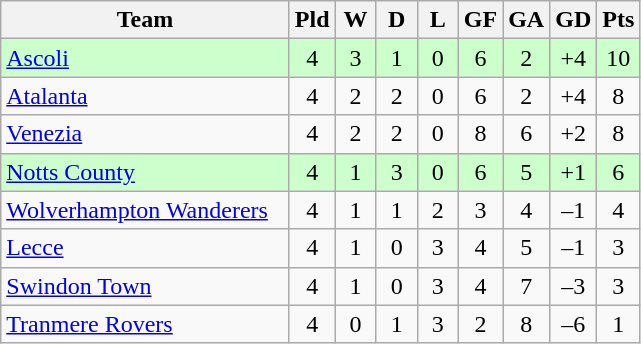<table class="wikitable" style="text-align: center;">
<tr>
<th width="185">Team</th>
<th width="20">Pld</th>
<th width="20">W</th>
<th width="20">D</th>
<th width="20">L</th>
<th width="20">GF</th>
<th width="20">GA</th>
<th width="20">GD</th>
<th width="20">Pts</th>
</tr>
<tr style="background: #ccffcc;">
<td align="left"><a href='#'>Ascoli</a></td>
<td>4</td>
<td>3</td>
<td>1</td>
<td>0</td>
<td>6</td>
<td>2</td>
<td>+4</td>
<td>10</td>
</tr>
<tr>
<td align="left"><a href='#'>Atalanta</a></td>
<td>4</td>
<td>2</td>
<td>2</td>
<td>0</td>
<td>6</td>
<td>2</td>
<td>+4</td>
<td>8</td>
</tr>
<tr>
<td align="left"><a href='#'>Venezia</a></td>
<td>4</td>
<td>2</td>
<td>2</td>
<td>0</td>
<td>8</td>
<td>6</td>
<td>+2</td>
<td>8</td>
</tr>
<tr style="background: #ccffcc;">
<td align="left"><a href='#'>Notts County</a></td>
<td>4</td>
<td>1</td>
<td>3</td>
<td>0</td>
<td>6</td>
<td>5</td>
<td>+1</td>
<td>6</td>
</tr>
<tr>
<td align="left"><a href='#'>Wolverhampton Wanderers</a></td>
<td>4</td>
<td>1</td>
<td>1</td>
<td>2</td>
<td>3</td>
<td>4</td>
<td>–1</td>
<td>4</td>
</tr>
<tr>
<td align="left"><a href='#'>Lecce</a></td>
<td>4</td>
<td>1</td>
<td>0</td>
<td>3</td>
<td>4</td>
<td>5</td>
<td>–1</td>
<td>3</td>
</tr>
<tr>
<td align="left"><a href='#'>Swindon Town</a></td>
<td>4</td>
<td>1</td>
<td>0</td>
<td>3</td>
<td>4</td>
<td>7</td>
<td>–3</td>
<td>3</td>
</tr>
<tr>
<td align="left"><a href='#'>Tranmere Rovers</a></td>
<td>4</td>
<td>0</td>
<td>1</td>
<td>3</td>
<td>2</td>
<td>8</td>
<td>–6</td>
<td>1</td>
</tr>
</table>
